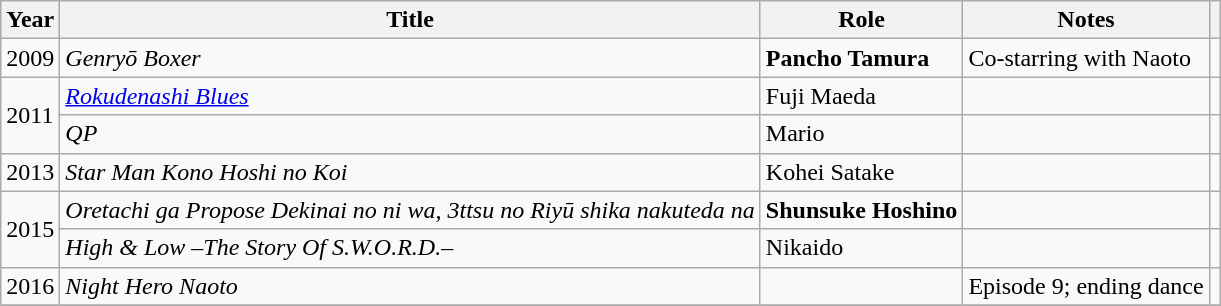<table class="wikitable">
<tr>
<th>Year</th>
<th>Title</th>
<th>Role</th>
<th>Notes</th>
<th></th>
</tr>
<tr>
<td>2009</td>
<td><em>Genryō Boxer</em></td>
<td><strong>Pancho Tamura</strong></td>
<td>Co-starring with Naoto</td>
<td></td>
</tr>
<tr>
<td rowspan="2">2011</td>
<td><em><a href='#'>Rokudenashi Blues</a></em></td>
<td>Fuji Maeda</td>
<td></td>
<td></td>
</tr>
<tr>
<td><em>QP</em></td>
<td>Mario</td>
<td></td>
<td></td>
</tr>
<tr>
<td>2013</td>
<td><em>Star Man Kono Hoshi no Koi</em></td>
<td>Kohei Satake</td>
<td></td>
<td></td>
</tr>
<tr>
<td rowspan="2">2015</td>
<td><em>Oretachi ga Propose Dekinai no ni wa, 3ttsu no Riyū shika nakuteda na</em></td>
<td><strong>Shunsuke Hoshino</strong></td>
<td></td>
<td></td>
</tr>
<tr>
<td><em>High & Low –The Story Of S.W.O.R.D.–</em></td>
<td>Nikaido</td>
<td></td>
<td></td>
</tr>
<tr>
<td>2016</td>
<td><em>Night Hero Naoto</em></td>
<td></td>
<td>Episode 9; ending dance</td>
<td></td>
</tr>
<tr>
</tr>
</table>
